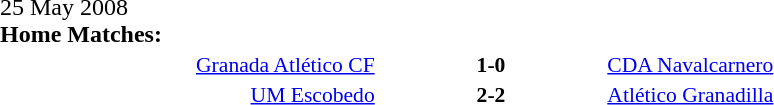<table width=100% cellspacing=1>
<tr>
<th width=20%></th>
<th width=12%></th>
<th width=20%></th>
<th></th>
</tr>
<tr>
<td>25 May 2008<br><strong>Home Matches:</strong></td>
</tr>
<tr style=font-size:90%>
<td align=right><a href='#'>Granada Atlético CF</a></td>
<td align=center><strong>1-0</strong></td>
<td><a href='#'>CDA Navalcarnero</a></td>
</tr>
<tr style=font-size:90%>
<td align=right><a href='#'>UM Escobedo</a></td>
<td align=center><strong>2-2</strong></td>
<td><a href='#'>Atlético Granadilla</a></td>
</tr>
</table>
